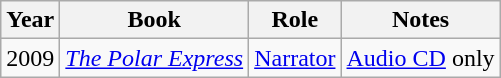<table class="wikitable sortable">
<tr>
<th>Year</th>
<th>Book</th>
<th>Role</th>
<th>Notes</th>
</tr>
<tr>
<td>2009</td>
<td><em><a href='#'>The Polar Express</a></em></td>
<td><a href='#'>Narrator</a></td>
<td><a href='#'>Audio CD</a> only</td>
</tr>
</table>
